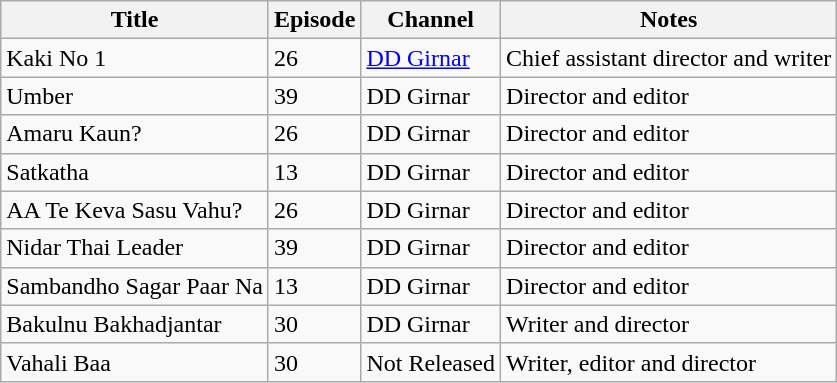<table class="wikitable sortable">
<tr>
<th>Title</th>
<th>Episode</th>
<th>Channel</th>
<th>Notes</th>
</tr>
<tr>
<td>Kaki No 1</td>
<td>26</td>
<td><a href='#'>DD Girnar</a></td>
<td>Chief assistant director and writer</td>
</tr>
<tr>
<td>Umber</td>
<td>39</td>
<td>DD Girnar</td>
<td>Director and editor</td>
</tr>
<tr>
<td>Amaru Kaun?</td>
<td>26</td>
<td>DD Girnar</td>
<td>Director and editor</td>
</tr>
<tr>
<td>Satkatha</td>
<td>13</td>
<td>DD Girnar</td>
<td>Director and editor</td>
</tr>
<tr>
<td>AA Te Keva Sasu Vahu?</td>
<td>26</td>
<td>DD Girnar</td>
<td>Director and editor</td>
</tr>
<tr>
<td>Nidar Thai Leader</td>
<td>39</td>
<td>DD Girnar</td>
<td>Director and editor</td>
</tr>
<tr>
<td>Sambandho Sagar Paar Na</td>
<td>13</td>
<td>DD Girnar</td>
<td>Director and editor</td>
</tr>
<tr>
<td>Bakulnu Bakhadjantar</td>
<td>30</td>
<td>DD Girnar</td>
<td>Writer and director</td>
</tr>
<tr>
<td>Vahali Baa</td>
<td>30</td>
<td>Not Released</td>
<td>Writer, editor and director</td>
</tr>
</table>
